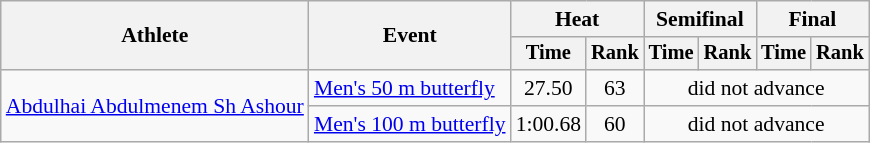<table class=wikitable style="font-size:90%">
<tr>
<th rowspan="2">Athlete</th>
<th rowspan="2">Event</th>
<th colspan="2">Heat</th>
<th colspan="2">Semifinal</th>
<th colspan="2">Final</th>
</tr>
<tr style="font-size:95%">
<th>Time</th>
<th>Rank</th>
<th>Time</th>
<th>Rank</th>
<th>Time</th>
<th>Rank</th>
</tr>
<tr align=center>
<td align=left rowspan=2><a href='#'>Abdulhai Abdulmenem Sh Ashour</a></td>
<td align=left><a href='#'>Men's 50 m butterfly</a></td>
<td>27.50</td>
<td>63</td>
<td colspan=4>did not advance</td>
</tr>
<tr align=center>
<td align=left><a href='#'>Men's 100 m butterfly</a></td>
<td>1:00.68</td>
<td>60</td>
<td colspan=4>did not advance</td>
</tr>
</table>
